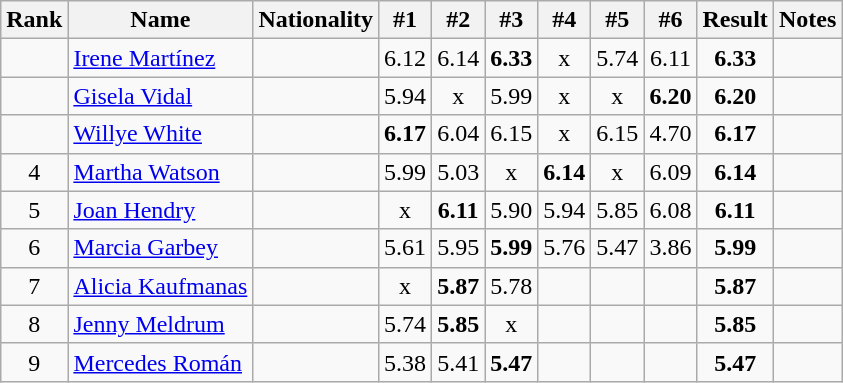<table class="wikitable sortable" style="text-align:center">
<tr>
<th>Rank</th>
<th>Name</th>
<th>Nationality</th>
<th>#1</th>
<th>#2</th>
<th>#3</th>
<th>#4</th>
<th>#5</th>
<th>#6</th>
<th>Result</th>
<th>Notes</th>
</tr>
<tr>
<td></td>
<td align=left><a href='#'>Irene Martínez</a></td>
<td align=left></td>
<td>6.12</td>
<td>6.14</td>
<td><strong>6.33</strong></td>
<td>x</td>
<td>5.74</td>
<td>6.11</td>
<td><strong>6.33</strong></td>
<td></td>
</tr>
<tr>
<td></td>
<td align=left><a href='#'>Gisela Vidal</a></td>
<td align=left></td>
<td>5.94</td>
<td>x</td>
<td>5.99</td>
<td>x</td>
<td>x</td>
<td><strong>6.20</strong></td>
<td><strong>6.20</strong></td>
<td></td>
</tr>
<tr>
<td></td>
<td align=left><a href='#'>Willye White</a></td>
<td align=left></td>
<td><strong>6.17</strong></td>
<td>6.04</td>
<td>6.15</td>
<td>x</td>
<td>6.15</td>
<td>4.70</td>
<td><strong>6.17</strong></td>
<td></td>
</tr>
<tr>
<td>4</td>
<td align=left><a href='#'>Martha Watson</a></td>
<td align=left></td>
<td>5.99</td>
<td>5.03</td>
<td>x</td>
<td><strong>6.14</strong></td>
<td>x</td>
<td>6.09</td>
<td><strong>6.14</strong></td>
<td></td>
</tr>
<tr>
<td>5</td>
<td align=left><a href='#'>Joan Hendry</a></td>
<td align=left></td>
<td>x</td>
<td><strong>6.11</strong></td>
<td>5.90</td>
<td>5.94</td>
<td>5.85</td>
<td>6.08</td>
<td><strong>6.11</strong></td>
<td></td>
</tr>
<tr>
<td>6</td>
<td align=left><a href='#'>Marcia Garbey</a></td>
<td align=left></td>
<td>5.61</td>
<td>5.95</td>
<td><strong>5.99</strong></td>
<td>5.76</td>
<td>5.47</td>
<td>3.86</td>
<td><strong>5.99</strong></td>
<td></td>
</tr>
<tr>
<td>7</td>
<td align=left><a href='#'>Alicia Kaufmanas</a></td>
<td align=left></td>
<td>x</td>
<td><strong>5.87</strong></td>
<td>5.78</td>
<td></td>
<td></td>
<td></td>
<td><strong>5.87</strong></td>
<td></td>
</tr>
<tr>
<td>8</td>
<td align=left><a href='#'>Jenny Meldrum</a></td>
<td align=left></td>
<td>5.74</td>
<td><strong>5.85</strong></td>
<td>x</td>
<td></td>
<td></td>
<td></td>
<td><strong>5.85</strong></td>
<td></td>
</tr>
<tr>
<td>9</td>
<td align=left><a href='#'>Mercedes Román</a></td>
<td align=left></td>
<td>5.38</td>
<td>5.41</td>
<td><strong>5.47</strong></td>
<td></td>
<td></td>
<td></td>
<td><strong>5.47</strong></td>
<td></td>
</tr>
</table>
